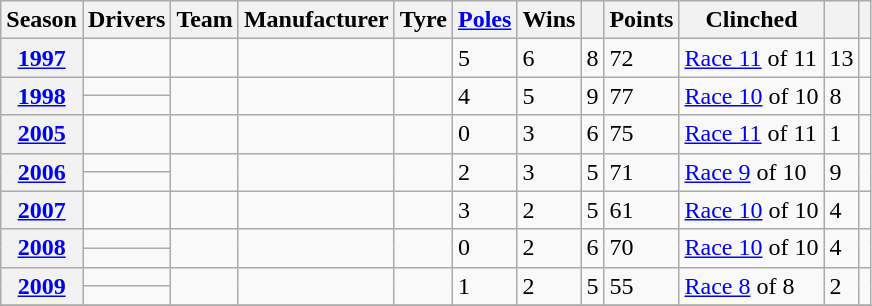<table class="wikitable sortable plainrowheaders";>
<tr>
<th scope=col>Season</th>
<th scope=col>Drivers</th>
<th scope=col>Team</th>
<th scope=col>Manufacturer</th>
<th scope=col>Tyre</th>
<th scope=col><a href='#'>Poles</a></th>
<th scope=col>Wins</th>
<th scope=col></th>
<th scope=col>Points</th>
<th scope=col>Clinched</th>
<th scope=col></th>
<th scope=col class=unsortable></th>
</tr>
<tr>
<th scope=row style="text-align: center;"><a href='#'>1997</a></th>
<td></td>
<td></td>
<td></td>
<td></td>
<td>5</td>
<td>6</td>
<td>8</td>
<td>72</td>
<td><a href='#'>Race 11</a> of 11</td>
<td>13</td>
<td style="text-align:center;"></td>
</tr>
<tr>
<th scope=rowgroup style="text-align: center;" rowspan=2><a href='#'>1998</a></th>
<td></td>
<td rowspan=2></td>
<td rowspan=2></td>
<td rowspan=2></td>
<td rowspan=2>4</td>
<td rowspan=2>5</td>
<td rowspan=2>9</td>
<td rowspan=2>77</td>
<td rowspan=2><a href='#'>Race 10</a> of 10</td>
<td rowspan=2>8</td>
<td rowspan=2 style="text-align:center;"></td>
</tr>
<tr>
<td></td>
</tr>
<tr>
<th scope=row style="text-align: center;"><a href='#'>2005</a></th>
<td></td>
<td></td>
<td></td>
<td></td>
<td>0</td>
<td>3</td>
<td>6</td>
<td>75</td>
<td><a href='#'>Race 11</a> of 11</td>
<td>1</td>
<td style="text-align:center;"></td>
</tr>
<tr>
<th scope=rowgroup style="text-align: center;" rowspan=2><a href='#'>2006</a></th>
<td></td>
<td rowspan=2></td>
<td rowspan=2></td>
<td rowspan=2></td>
<td rowspan=2>2</td>
<td rowspan=2>3</td>
<td rowspan=2>5</td>
<td rowspan=2>71</td>
<td rowspan=2><a href='#'>Race 9</a> of 10</td>
<td rowspan=2>9</td>
<td rowspan=2 style="text-align:center;"></td>
</tr>
<tr>
<td></td>
</tr>
<tr>
<th scope=row style="text-align: center;"><a href='#'>2007</a></th>
<td></td>
<td></td>
<td></td>
<td></td>
<td>3</td>
<td>2</td>
<td>5</td>
<td>61</td>
<td><a href='#'>Race 10</a> of 10</td>
<td>4</td>
<td style="text-align:center;"></td>
</tr>
<tr>
<th scope=rowgroup style="text-align: center;" rowspan=2><a href='#'>2008</a></th>
<td></td>
<td rowspan=2></td>
<td rowspan=2></td>
<td rowspan=2></td>
<td rowspan=2>0</td>
<td rowspan=2>2</td>
<td rowspan=2>6</td>
<td rowspan=2>70</td>
<td rowspan=2><a href='#'>Race 10</a> of 10</td>
<td rowspan=2>4</td>
<td style="text-align:center;" rowspan=2></td>
</tr>
<tr>
<td></td>
</tr>
<tr>
<th scope=rowgroup style="text-align: center;" rowspan=2><a href='#'>2009</a></th>
<td></td>
<td rowspan=2></td>
<td rowspan=2></td>
<td rowspan=2></td>
<td rowspan=2>1</td>
<td rowspan=2>2</td>
<td rowspan=2>5</td>
<td rowspan=2>55</td>
<td rowspan=2><a href='#'>Race 8</a> of 8</td>
<td rowspan=2>2</td>
<td style="text-align:center;" rowspan=2></td>
</tr>
<tr>
<td></td>
</tr>
<tr>
</tr>
</table>
